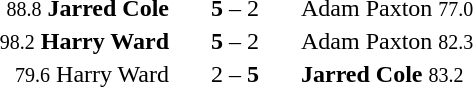<table style="text-align:center">
<tr>
<th width=233></th>
<th width=80></th>
<th width=233></th>
</tr>
<tr>
<td align=right><small>88.8</small> <strong>Jarred Cole</strong> </td>
<td><strong>5</strong> – 2</td>
<td align=left> Adam Paxton <small>77.0</small></td>
</tr>
<tr>
<td align=right><small>98.2</small> <strong>Harry Ward</strong> </td>
<td><strong>5</strong> – 2</td>
<td align=left> Adam Paxton <small>82.3</small></td>
</tr>
<tr>
<td align=right><small>79.6</small> Harry Ward </td>
<td>2 – <strong>5</strong></td>
<td align=left> <strong>Jarred Cole</strong> <small>83.2</small></td>
</tr>
</table>
